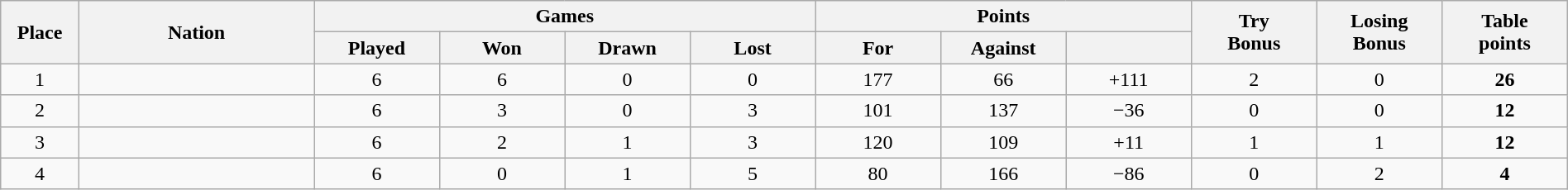<table class="wikitable" style="text-align:center; width:100%;">
<tr>
<th rowspan="2" style="width:5%;">Place</th>
<th rowspan="2" style="width:15%;">Nation</th>
<th colspan="4" style="width:32%;">Games</th>
<th colspan="3" style="width:18%;">Points</th>
<th rowspan="2" style="width:8%;">Try<br>Bonus</th>
<th rowspan="2" style="width:8%;">Losing<br>Bonus</th>
<th rowspan="2" style="width:10%;">Table<br>points</th>
</tr>
<tr>
<th style="width:8%;">Played</th>
<th style="width:8%;">Won</th>
<th style="width:8%;">Drawn</th>
<th style="width:8%;">Lost</th>
<th style="width:8%;">For</th>
<th style="width:8%;">Against</th>
<th style="width:8%;"></th>
</tr>
<tr>
<td>1</td>
<td align=left></td>
<td>6</td>
<td>6</td>
<td>0</td>
<td>0</td>
<td>177</td>
<td>66</td>
<td>+111</td>
<td>2</td>
<td>0</td>
<td><strong>26</strong></td>
</tr>
<tr>
<td>2</td>
<td align=left></td>
<td>6</td>
<td>3</td>
<td>0</td>
<td>3</td>
<td>101</td>
<td>137</td>
<td>−36</td>
<td>0</td>
<td>0</td>
<td><strong>12</strong></td>
</tr>
<tr>
<td>3</td>
<td align=left></td>
<td>6</td>
<td>2</td>
<td>1</td>
<td>3</td>
<td>120</td>
<td>109</td>
<td>+11</td>
<td>1</td>
<td>1</td>
<td><strong>12</strong></td>
</tr>
<tr>
<td>4</td>
<td align=left></td>
<td>6</td>
<td>0</td>
<td>1</td>
<td>5</td>
<td>80</td>
<td>166</td>
<td>−86</td>
<td>0</td>
<td>2</td>
<td><strong>4</strong></td>
</tr>
</table>
